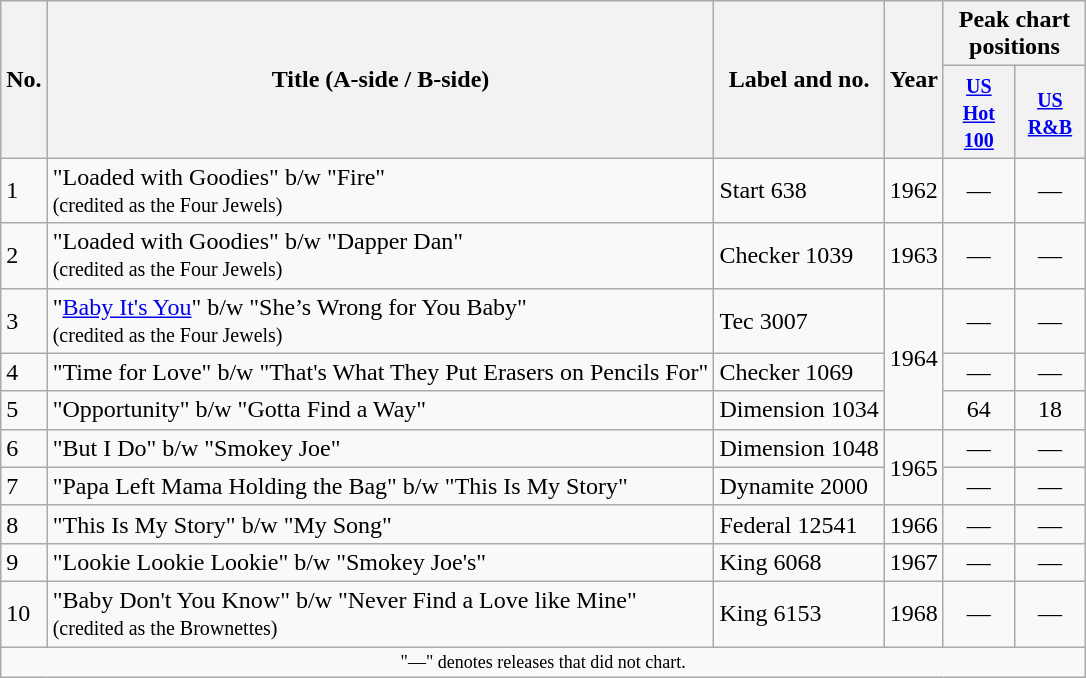<table class="wikitable">
<tr>
<th scope="col" rowspan="2">No.</th>
<th scope="col" rowspan="2">Title (A-side / B-side)</th>
<th scope="col" rowspan="2">Label and no.</th>
<th scope="col" rowspan="2">Year</th>
<th scope="col" colspan="2">Peak chart positions</th>
</tr>
<tr>
<th style="width:40px;"><small><a href='#'>US Hot 100</a></small><br></th>
<th style="width:40px;"><small><a href='#'>US R&B</a></small><br></th>
</tr>
<tr>
<td>1</td>
<td>"Loaded with Goodies" b/w "Fire" <br><small>(credited as the Four Jewels)</small></td>
<td>Start 638</td>
<td>1962</td>
<td align=center>—</td>
<td align=center>—</td>
</tr>
<tr>
<td>2</td>
<td>"Loaded with Goodies" b/w "Dapper Dan" <br><small>(credited as the Four Jewels)</small></td>
<td>Checker 1039</td>
<td>1963</td>
<td align=center>—</td>
<td align=center>—</td>
</tr>
<tr>
<td>3</td>
<td>"<a href='#'>Baby It's You</a>" b/w "She’s Wrong for You Baby" <br><small>(credited as the Four Jewels)</small></td>
<td>Tec 3007</td>
<td rowspan=3>1964</td>
<td align=center>—</td>
<td align=center>—</td>
</tr>
<tr>
<td>4</td>
<td>"Time for Love" b/w "That's What They Put Erasers on Pencils For"</td>
<td>Checker 1069</td>
<td align=center>—</td>
<td align=center>—</td>
</tr>
<tr>
<td>5</td>
<td>"Opportunity" b/w "Gotta Find a Way"</td>
<td>Dimension 1034</td>
<td align=center>64</td>
<td align=center>18</td>
</tr>
<tr>
<td>6</td>
<td>"But I Do" b/w "Smokey Joe"</td>
<td>Dimension 1048</td>
<td rowspan=2>1965</td>
<td align=center>—</td>
<td align=center>—</td>
</tr>
<tr>
<td>7</td>
<td>"Papa Left Mama Holding the Bag" b/w "This Is My Story"</td>
<td>Dynamite 2000</td>
<td align=center>—</td>
<td align=center>—</td>
</tr>
<tr>
<td>8</td>
<td>"This Is My Story" b/w "My Song"</td>
<td>Federal 12541</td>
<td>1966</td>
<td align=center>—</td>
<td align=center>—</td>
</tr>
<tr>
<td>9</td>
<td>"Lookie Lookie Lookie" b/w "Smokey Joe's"</td>
<td>King 6068</td>
<td>1967</td>
<td align=center>—</td>
<td align=center>—</td>
</tr>
<tr>
<td>10</td>
<td>"Baby Don't You Know" b/w "Never Find a Love like Mine" <br><small>(credited as the Brownettes)</small></td>
<td>King 6153</td>
<td>1968</td>
<td align=center>—</td>
<td align=center>—</td>
</tr>
<tr>
<td colspan="7" style="text-align:center; font-size:9pt;">"—" denotes releases that did not chart.</td>
</tr>
</table>
